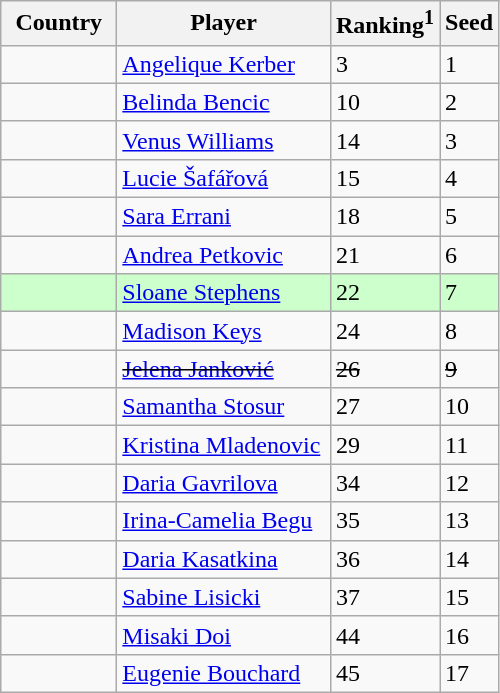<table class="sortable wikitable">
<tr>
<th width="70">Country</th>
<th width="135">Player</th>
<th>Ranking<sup>1</sup></th>
<th>Seed</th>
</tr>
<tr>
<td></td>
<td><a href='#'>Angelique Kerber</a></td>
<td>3</td>
<td>1</td>
</tr>
<tr>
<td></td>
<td><a href='#'>Belinda Bencic</a></td>
<td>10</td>
<td>2</td>
</tr>
<tr>
<td></td>
<td><a href='#'>Venus Williams</a></td>
<td>14</td>
<td>3</td>
</tr>
<tr>
<td></td>
<td><a href='#'>Lucie Šafářová</a></td>
<td>15</td>
<td>4</td>
</tr>
<tr>
<td></td>
<td><a href='#'>Sara Errani</a></td>
<td>18</td>
<td>5</td>
</tr>
<tr>
<td></td>
<td><a href='#'>Andrea Petkovic</a></td>
<td>21</td>
<td>6</td>
</tr>
<tr style="background:#cfc;">
<td></td>
<td><a href='#'>Sloane Stephens</a></td>
<td>22</td>
<td>7</td>
</tr>
<tr>
<td></td>
<td><a href='#'>Madison Keys</a></td>
<td>24</td>
<td>8</td>
</tr>
<tr>
<td><s></s></td>
<td><s><a href='#'>Jelena Janković</a></s></td>
<td><s>26</s></td>
<td><s>9</s></td>
</tr>
<tr>
<td></td>
<td><a href='#'>Samantha Stosur</a></td>
<td>27</td>
<td>10</td>
</tr>
<tr>
<td></td>
<td><a href='#'>Kristina Mladenovic</a></td>
<td>29</td>
<td>11</td>
</tr>
<tr>
<td></td>
<td><a href='#'>Daria Gavrilova</a></td>
<td>34</td>
<td>12</td>
</tr>
<tr>
<td></td>
<td><a href='#'>Irina-Camelia Begu</a></td>
<td>35</td>
<td>13</td>
</tr>
<tr>
<td></td>
<td><a href='#'>Daria Kasatkina</a></td>
<td>36</td>
<td>14</td>
</tr>
<tr>
<td></td>
<td><a href='#'>Sabine Lisicki</a></td>
<td>37</td>
<td>15</td>
</tr>
<tr>
<td></td>
<td><a href='#'>Misaki Doi</a></td>
<td>44</td>
<td>16</td>
</tr>
<tr>
<td></td>
<td><a href='#'>Eugenie Bouchard</a></td>
<td>45</td>
<td>17</td>
</tr>
</table>
